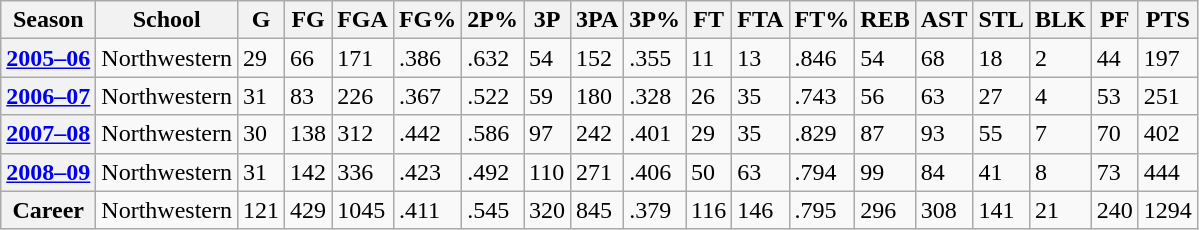<table class="wikitable sortable">
<tr>
<th><strong>Season</strong></th>
<th><strong>School</strong></th>
<th><strong>G</strong></th>
<th><strong>FG</strong></th>
<th><strong>FGA</strong></th>
<th><strong>FG%</strong></th>
<th><strong>2P%</strong></th>
<th><strong>3P</strong></th>
<th><strong>3PA</strong></th>
<th><strong>3P%</strong></th>
<th><strong>FT</strong></th>
<th><strong>FTA</strong></th>
<th><strong>FT%</strong></th>
<th><strong>REB</strong></th>
<th><strong>AST</strong></th>
<th><strong>STL</strong></th>
<th><strong>BLK</strong></th>
<th><strong>PF</strong></th>
<th><strong>PTS</strong></th>
</tr>
<tr>
<th><a href='#'>2005–06</a></th>
<td>Northwestern</td>
<td>29</td>
<td>66</td>
<td>171</td>
<td>.386</td>
<td>.632</td>
<td>54</td>
<td>152</td>
<td>.355</td>
<td>11</td>
<td>13</td>
<td>.846</td>
<td>54</td>
<td>68</td>
<td>18</td>
<td>2</td>
<td>44</td>
<td>197</td>
</tr>
<tr>
<th><a href='#'>2006–07</a></th>
<td>Northwestern</td>
<td>31</td>
<td>83</td>
<td>226</td>
<td>.367</td>
<td>.522</td>
<td>59</td>
<td>180</td>
<td>.328</td>
<td>26</td>
<td>35</td>
<td>.743</td>
<td>56</td>
<td>63</td>
<td>27</td>
<td>4</td>
<td>53</td>
<td>251</td>
</tr>
<tr>
<th><a href='#'>2007–08</a></th>
<td>Northwestern</td>
<td>30</td>
<td>138</td>
<td>312</td>
<td>.442</td>
<td>.586</td>
<td>97</td>
<td>242</td>
<td>.401</td>
<td>29</td>
<td>35</td>
<td>.829</td>
<td>87</td>
<td>93</td>
<td>55</td>
<td>7</td>
<td>70</td>
<td>402</td>
</tr>
<tr>
<th><a href='#'>2008–09</a></th>
<td>Northwestern</td>
<td>31</td>
<td>142</td>
<td>336</td>
<td>.423</td>
<td>.492</td>
<td>110</td>
<td>271</td>
<td>.406</td>
<td>50</td>
<td>63</td>
<td>.794</td>
<td>99</td>
<td>84</td>
<td>41</td>
<td>8</td>
<td>73</td>
<td>444</td>
</tr>
<tr>
<th>Career</th>
<td>Northwestern</td>
<td>121</td>
<td>429</td>
<td>1045</td>
<td>.411</td>
<td>.545</td>
<td>320</td>
<td>845</td>
<td>.379</td>
<td>116</td>
<td>146</td>
<td>.795</td>
<td>296</td>
<td>308</td>
<td>141</td>
<td>21</td>
<td>240</td>
<td>1294</td>
</tr>
</table>
